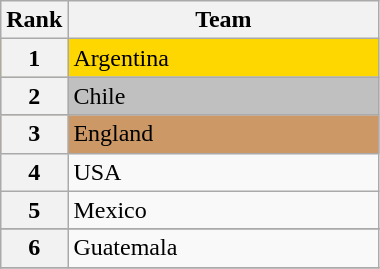<table class="wikitable">
<tr>
<th>Rank</th>
<th width=200px>Team</th>
</tr>
<tr bgcolor=gold>
<th>1</th>
<td> Argentina</td>
</tr>
<tr bgcolor=silver>
<th>2</th>
<td> Chile</td>
</tr>
<tr bgcolor=cc9966>
<th>3</th>
<td> England</td>
</tr>
<tr>
<th>4</th>
<td> USA</td>
</tr>
<tr>
<th>5</th>
<td> Mexico</td>
</tr>
<tr>
</tr>
<tr>
<th>6</th>
<td> Guatemala</td>
</tr>
<tr>
</tr>
</table>
